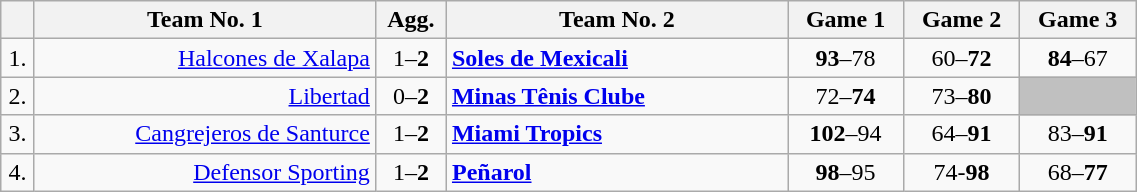<table class=wikitable style="text-align:center">
<tr>
<th width=15></th>
<th width=220>Team No. 1</th>
<th width=40>Agg.</th>
<th width=220>Team No. 2</th>
<th width=70>Game 1</th>
<th width=70>Game 2</th>
<th width=70>Game 3</th>
</tr>
<tr>
<td>1.</td>
<td align=right><a href='#'>Halcones de Xalapa</a> </td>
<td>1–<strong>2</strong></td>
<td align=left> <strong><a href='#'>Soles de Mexicali</a></strong></td>
<td><strong>93</strong>–78</td>
<td>60–<strong>72</strong></td>
<td><strong>84</strong>–67</td>
</tr>
<tr>
<td>2.</td>
<td align=right><a href='#'>Libertad</a> </td>
<td>0–<strong>2</strong></td>
<td align=left> <strong><a href='#'>Minas Tênis Clube</a></strong></td>
<td>72–<strong>74</strong></td>
<td>73–<strong>80</strong></td>
<td bgcolor=#C0C0C0></td>
</tr>
<tr>
<td>3.</td>
<td align=right><a href='#'>Cangrejeros de Santurce</a> </td>
<td>1–<strong>2</strong></td>
<td align=left> <strong><a href='#'>Miami Tropics</a></strong></td>
<td><strong>102</strong>–94</td>
<td>64–<strong>91</strong></td>
<td>83–<strong>91</strong></td>
</tr>
<tr>
<td>4.</td>
<td align=right><a href='#'>Defensor Sporting</a> </td>
<td>1–<strong>2</strong></td>
<td align=left> <strong><a href='#'>Peñarol</a></strong></td>
<td><strong>98</strong>–95</td>
<td>74-<strong>98</strong></td>
<td>68–<strong>77</strong></td>
</tr>
</table>
